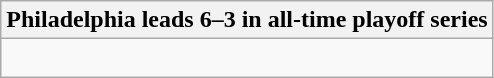<table class="wikitable collapsible collapsed">
<tr>
<th>Philadelphia leads 6–3 in all-time playoff series</th>
</tr>
<tr>
<td><br>







</td>
</tr>
</table>
